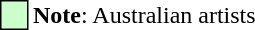<table>
<tr>
<td cellspacing="0" style="width: 15px; height: 15px; color: black; background: #ccffcc; border: 1px solid #000000;"></td>
<td><strong>Note</strong>: Australian artists</td>
</tr>
</table>
